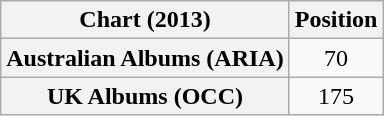<table class="wikitable sortable plainrowheaders" style="text-align:center">
<tr>
<th scope="col">Chart (2013)</th>
<th scope="col">Position</th>
</tr>
<tr>
<th scope="row">Australian Albums (ARIA)</th>
<td>70</td>
</tr>
<tr>
<th scope="row">UK Albums (OCC)</th>
<td>175</td>
</tr>
</table>
